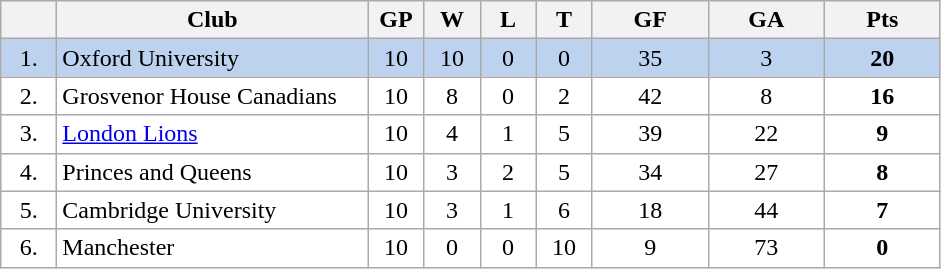<table class="wikitable">
<tr>
<th width="30"></th>
<th width="200">Club</th>
<th width="30">GP</th>
<th width="30">W</th>
<th width="30">L</th>
<th width="30">T</th>
<th width="70">GF</th>
<th width="70">GA</th>
<th width="70">Pts</th>
</tr>
<tr bgcolor="#BCD2EE" align="center">
<td>1.</td>
<td align="left">Oxford University</td>
<td>10</td>
<td>10</td>
<td>0</td>
<td>0</td>
<td>35</td>
<td>3</td>
<td><strong>20</strong></td>
</tr>
<tr bgcolor="#FFFFFF" align="center">
<td>2.</td>
<td align="left">Grosvenor House Canadians</td>
<td>10</td>
<td>8</td>
<td>0</td>
<td>2</td>
<td>42</td>
<td>8</td>
<td><strong>16</strong></td>
</tr>
<tr bgcolor="#FFFFFF" align="center">
<td>3.</td>
<td align="left"><a href='#'>London Lions</a></td>
<td>10</td>
<td>4</td>
<td>1</td>
<td>5</td>
<td>39</td>
<td>22</td>
<td><strong>9</strong></td>
</tr>
<tr bgcolor="#FFFFFF" align="center">
<td>4.</td>
<td align="left">Princes and Queens</td>
<td>10</td>
<td>3</td>
<td>2</td>
<td>5</td>
<td>34</td>
<td>27</td>
<td><strong>8</strong></td>
</tr>
<tr bgcolor="#FFFFFF" align="center">
<td>5.</td>
<td align="left">Cambridge University</td>
<td>10</td>
<td>3</td>
<td>1</td>
<td>6</td>
<td>18</td>
<td>44</td>
<td><strong>7</strong></td>
</tr>
<tr bgcolor="#FFFFFF" align="center">
<td>6.</td>
<td align="left">Manchester</td>
<td>10</td>
<td>0</td>
<td>0</td>
<td>10</td>
<td>9</td>
<td>73</td>
<td><strong>0</strong></td>
</tr>
</table>
